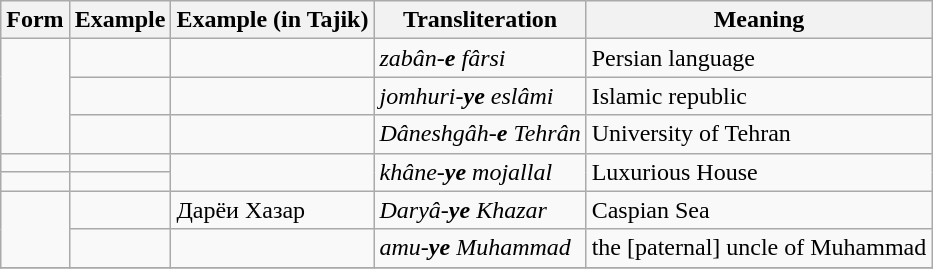<table class="wikitable">
<tr>
<th>Form</th>
<th>Example</th>
<th>Example (in Tajik)</th>
<th>Transliteration</th>
<th>Meaning</th>
</tr>
<tr>
<td style="font-size: 150%" rowspan="3"></td>
<td style="font-size: 150%"></td>
<td></td>
<td><em>zabân-<strong>e</strong> fârsi</em></td>
<td>Persian language</td>
</tr>
<tr>
<td style="font-size: 150%"></td>
<td></td>
<td><em>jomhuri-<strong>ye</strong> eslâmi</em></td>
<td>Islamic republic</td>
</tr>
<tr>
<td style="font-size: 150%"></td>
<td></td>
<td><em>Dâneshgâh-<strong>e</strong> Tehrân</em></td>
<td>University of Tehran</td>
</tr>
<tr>
<td style="font-size: 150%"></td>
<td style="font-size: 150%"></td>
<td rowspan="2"></td>
<td rowspan="2"><em>khâne-<strong>ye</strong> mojallal</em></td>
<td rowspan="2">Luxurious House</td>
</tr>
<tr>
<td style="font-size: 150%"></td>
<td style="font-size: 150%"></td>
</tr>
<tr>
<td style="font-size: 150%" rowspan="2"></td>
<td style="font-size: 150%"></td>
<td>Дарёи Хазар</td>
<td><em>Daryâ-<strong>ye</strong> Khazar</em></td>
<td>Caspian Sea</td>
</tr>
<tr>
<td style="font-size: 150%"></td>
<td></td>
<td><em>amu-<strong>ye</strong> Muhammad</em></td>
<td>the [paternal] uncle of Muhammad</td>
</tr>
<tr>
</tr>
</table>
